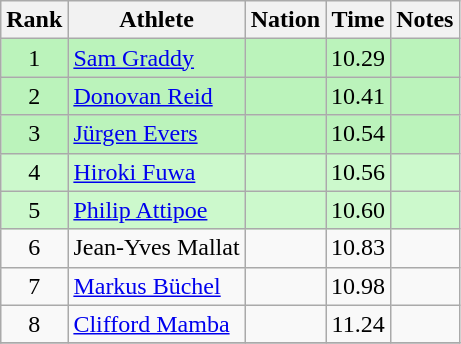<table class="wikitable sortable" style="text-align:center">
<tr>
<th>Rank</th>
<th>Athlete</th>
<th>Nation</th>
<th>Time</th>
<th>Notes</th>
</tr>
<tr bgcolor=bbf3bb>
<td>1</td>
<td align=left><a href='#'>Sam Graddy</a></td>
<td align=left></td>
<td>10.29</td>
<td></td>
</tr>
<tr bgcolor=bbf3bb>
<td>2</td>
<td align=left><a href='#'>Donovan Reid</a></td>
<td align=left></td>
<td>10.41</td>
<td></td>
</tr>
<tr bgcolor=bbf3bb>
<td>3</td>
<td align=left><a href='#'>Jürgen Evers</a></td>
<td align=left></td>
<td>10.54</td>
<td></td>
</tr>
<tr bgcolor=ccf9cc>
<td>4</td>
<td align=left><a href='#'>Hiroki Fuwa</a></td>
<td align=left></td>
<td>10.56</td>
<td></td>
</tr>
<tr bgcolor=ccf9cc>
<td>5</td>
<td align=left><a href='#'>Philip Attipoe</a></td>
<td align=left></td>
<td>10.60</td>
<td></td>
</tr>
<tr>
<td>6</td>
<td align=left>Jean-Yves Mallat</td>
<td align=left></td>
<td>10.83</td>
<td></td>
</tr>
<tr>
<td>7</td>
<td align=left><a href='#'>Markus Büchel</a></td>
<td align=left></td>
<td>10.98</td>
<td></td>
</tr>
<tr>
<td>8</td>
<td align=left><a href='#'>Clifford Mamba</a></td>
<td align=left></td>
<td>11.24</td>
<td></td>
</tr>
<tr>
</tr>
</table>
